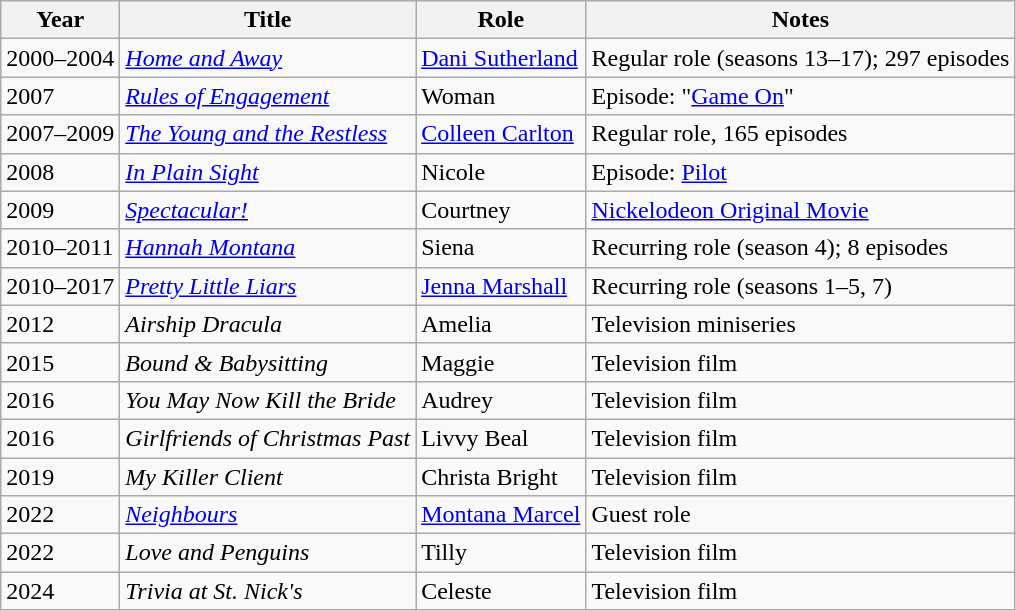<table class="wikitable sortable">
<tr>
<th>Year</th>
<th>Title</th>
<th>Role</th>
<th class="unsortable">Notes</th>
</tr>
<tr>
<td>2000–2004</td>
<td><em><a href='#'>Home and Away</a></em></td>
<td><a href='#'>Dani Sutherland</a></td>
<td>Regular role (seasons 13–17); 297 episodes</td>
</tr>
<tr>
<td>2007</td>
<td><em><a href='#'>Rules of Engagement</a></em></td>
<td>Woman</td>
<td>Episode: "<a href='#'>Game On</a>"</td>
</tr>
<tr>
<td>2007–2009</td>
<td><em><a href='#'>The Young and the Restless</a></em></td>
<td><a href='#'>Colleen Carlton</a></td>
<td>Regular role, 165 episodes</td>
</tr>
<tr>
<td>2008</td>
<td><em><a href='#'>In Plain Sight</a></em></td>
<td>Nicole</td>
<td>Episode: <a href='#'>Pilot</a></td>
</tr>
<tr>
<td>2009</td>
<td><em><a href='#'>Spectacular!</a></em></td>
<td>Courtney</td>
<td><a href='#'>Nickelodeon Original Movie</a></td>
</tr>
<tr>
<td>2010–2011</td>
<td><em><a href='#'>Hannah Montana</a></em></td>
<td>Siena</td>
<td>Recurring role (season 4); 8 episodes</td>
</tr>
<tr>
<td>2010–2017</td>
<td><em><a href='#'>Pretty Little Liars</a></em></td>
<td><a href='#'>Jenna Marshall</a></td>
<td>Recurring role (seasons 1–5, 7)</td>
</tr>
<tr>
<td>2012</td>
<td><em>Airship Dracula</em></td>
<td>Amelia</td>
<td>Television miniseries</td>
</tr>
<tr>
<td>2015</td>
<td><em>Bound & Babysitting</em></td>
<td>Maggie</td>
<td>Television film</td>
</tr>
<tr>
<td>2016</td>
<td><em>You May Now Kill the Bride</em></td>
<td>Audrey</td>
<td>Television film</td>
</tr>
<tr>
<td>2016</td>
<td><em>Girlfriends of Christmas Past</em></td>
<td>Livvy Beal</td>
<td>Television film</td>
</tr>
<tr>
<td>2019</td>
<td><em>My Killer Client</em></td>
<td>Christa Bright</td>
<td>Television film</td>
</tr>
<tr>
<td>2022</td>
<td><em><a href='#'>Neighbours</a></em></td>
<td><a href='#'>Montana Marcel</a></td>
<td>Guest role</td>
</tr>
<tr>
<td>2022</td>
<td><em>Love and Penguins</em></td>
<td>Tilly</td>
<td>Television film</td>
</tr>
<tr>
<td>2024</td>
<td><em>Trivia at St. Nick's</em></td>
<td>Celeste</td>
<td>Television film</td>
</tr>
</table>
